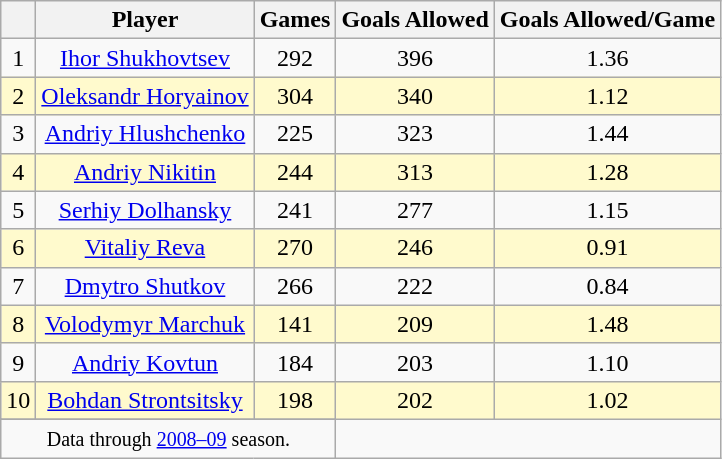<table class="wikitable sortable" style="font-size:100%; text-align:center;">
<tr>
<th align="center"></th>
<th align="center">Player</th>
<th align="center">Games</th>
<th align="center">Goals Allowed</th>
<th align="center">Goals Allowed/Game</th>
</tr>
<tr>
<td>1</td>
<td><a href='#'>Ihor Shukhovtsev</a></td>
<td align="center">292</td>
<td align="center">396</td>
<td align="center">1.36</td>
</tr>
<tr style="background:lemonchiffon;">
<td>2</td>
<td><a href='#'>Oleksandr Horyainov</a></td>
<td align="center">304</td>
<td align="center">340</td>
<td align="center">1.12</td>
</tr>
<tr>
<td>3</td>
<td><a href='#'>Andriy Hlushchenko</a></td>
<td align="center">225</td>
<td align="center">323</td>
<td align="center">1.44</td>
</tr>
<tr style="background:lemonchiffon;">
<td>4</td>
<td><a href='#'>Andriy Nikitin</a></td>
<td align="center">244</td>
<td align="center">313</td>
<td align="center">1.28</td>
</tr>
<tr>
<td>5</td>
<td><a href='#'>Serhiy Dolhansky</a></td>
<td align="center">241</td>
<td align="center">277</td>
<td align="center">1.15</td>
</tr>
<tr style="background:lemonchiffon;">
<td>6</td>
<td><a href='#'>Vitaliy Reva</a></td>
<td align="center">270</td>
<td align="center">246</td>
<td align="center">0.91</td>
</tr>
<tr>
<td>7</td>
<td><a href='#'>Dmytro Shutkov</a></td>
<td align="center">266</td>
<td align="center">222</td>
<td align="center">0.84</td>
</tr>
<tr style="background:lemonchiffon;">
<td>8</td>
<td><a href='#'>Volodymyr Marchuk</a></td>
<td align="center">141</td>
<td align="center">209</td>
<td align="center">1.48</td>
</tr>
<tr>
<td>9</td>
<td><a href='#'>Andriy Kovtun</a></td>
<td align="center">184</td>
<td align="center">203</td>
<td align="center">1.10</td>
</tr>
<tr style="background:lemonchiffon;">
<td>10</td>
<td><a href='#'>Bohdan Strontsitsky</a></td>
<td align="center">198</td>
<td align="center">202</td>
<td align="center">1.02</td>
</tr>
<tr style="background:beige;">
</tr>
<tr>
<td colspan="3"><small>Data through <a href='#'>2008–09</a> season.</small></td>
</tr>
</table>
